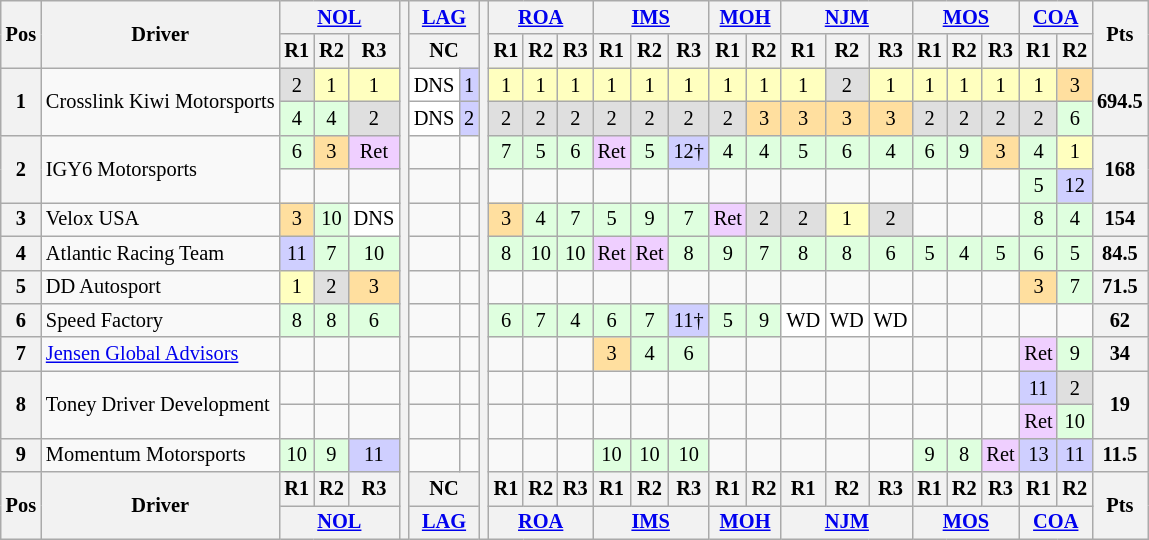<table class="wikitable" style="font-size:85%; text-align:center">
<tr>
<th rowspan="2" valign="middle">Pos</th>
<th rowspan="2" valign="middle">Driver</th>
<th colspan="3"><a href='#'>NOL</a><br></th>
<th rowspan="16"></th>
<th colspan="2"><a href='#'>LAG</a><br></th>
<th rowspan="16"></th>
<th colspan="3"><a href='#'>ROA</a><br></th>
<th colspan="3"><a href='#'>IMS</a><br></th>
<th colspan="2"><a href='#'>MOH</a><br></th>
<th colspan="3"><a href='#'>NJM</a><br></th>
<th colspan="3"><a href='#'>MOS</a><br></th>
<th colspan="2"><a href='#'>COA</a><br></th>
<th rowspan="2" valign="middle">Pts</th>
</tr>
<tr>
<th>R1</th>
<th>R2</th>
<th>R3</th>
<th colspan="2">NC</th>
<th>R1</th>
<th>R2</th>
<th>R3</th>
<th>R1</th>
<th>R2</th>
<th>R3</th>
<th>R1</th>
<th>R2</th>
<th>R1</th>
<th>R2</th>
<th>R3</th>
<th>R1</th>
<th>R2</th>
<th>R3</th>
<th>R1</th>
<th>R2</th>
</tr>
<tr>
<th rowspan="2">1</th>
<td rowspan="2" align="left">Crosslink Kiwi Motorsports</td>
<td style="background:#dfdfdf;">2</td>
<td style="background:#ffffbf;">1</td>
<td style="background:#ffffbf;">1</td>
<td style="background:#ffffff;">DNS</td>
<td style="background:#cfcfff;">1</td>
<td style="background:#ffffbf;">1</td>
<td style="background:#ffffbf;">1</td>
<td style="background:#ffffbf;">1</td>
<td style="background:#ffffbf;">1</td>
<td style="background:#ffffbf;">1</td>
<td style="background:#ffffbf;">1</td>
<td style="background:#ffffbf;">1</td>
<td style="background:#ffffbf;">1</td>
<td style="background:#ffffbf;">1</td>
<td style="background:#dfdfdf;">2</td>
<td style="background:#ffffbf;">1</td>
<td style="background:#ffffbf;">1</td>
<td style="background:#ffffbf;">1</td>
<td style="background:#ffffbf;">1</td>
<td style="background:#ffffbf;">1</td>
<td style="background:#ffdf9f;">3</td>
<th rowspan="2">694.5</th>
</tr>
<tr>
<td style="background:#dfffdf;">4</td>
<td style="background:#dfffdf;">4</td>
<td style="background:#dfdfdf;">2</td>
<td style="background:#ffffff;">DNS</td>
<td style="background:#cfcfff;">2</td>
<td style="background:#dfdfdf;">2</td>
<td style="background:#dfdfdf;">2</td>
<td style="background:#dfdfdf;">2</td>
<td style="background:#dfdfdf;">2</td>
<td style="background:#dfdfdf;">2</td>
<td style="background:#dfdfdf;">2</td>
<td style="background:#dfdfdf;">2</td>
<td style="background:#ffdf9f;">3</td>
<td style="background:#ffdf9f;">3</td>
<td style="background:#ffdf9f;">3</td>
<td style="background:#ffdf9f;">3</td>
<td style="background:#dfdfdf;">2</td>
<td style="background:#dfdfdf;">2</td>
<td style="background:#dfdfdf;">2</td>
<td style="background:#dfdfdf;">2</td>
<td style="background:#dfffdf;">6</td>
</tr>
<tr>
<th rowspan="2">2</th>
<td rowspan="2" align="left">IGY6 Motorsports</td>
<td style="background:#dfffdf;">6</td>
<td style="background:#ffdf9f;">3</td>
<td style="background:#efcfff;">Ret</td>
<td></td>
<td></td>
<td style="background:#dfffdf;">7</td>
<td style="background:#dfffdf;">5</td>
<td style="background:#dfffdf;">6</td>
<td style="background:#efcfff;">Ret</td>
<td style="background:#dfffdf;">5</td>
<td style="background:#cfcfff;">12†</td>
<td style="background:#dfffdf;">4</td>
<td style="background:#dfffdf;">4</td>
<td style="background:#dfffdf;">5</td>
<td style="background:#dfffdf;">6</td>
<td style="background:#dfffdf;">4</td>
<td style="background:#dfffdf;">6</td>
<td style="background:#dfffdf;">9</td>
<td style="background:#ffdf9f;">3</td>
<td style="background:#dfffdf;">4</td>
<td style="background:#ffffbf;">1</td>
<th rowspan="2">168</th>
</tr>
<tr>
<td></td>
<td></td>
<td></td>
<td></td>
<td></td>
<td></td>
<td></td>
<td></td>
<td></td>
<td></td>
<td></td>
<td></td>
<td></td>
<td></td>
<td></td>
<td></td>
<td></td>
<td></td>
<td></td>
<td style="background:#dfffdf;">5</td>
<td style="background:#cfcfff;">12</td>
</tr>
<tr>
<th>3</th>
<td align="left">Velox USA</td>
<td style="background:#ffdf9f;">3</td>
<td style="background:#dfffdf;">10</td>
<td style="background:#ffffff;">DNS</td>
<td></td>
<td></td>
<td style="background:#ffdf9f;">3</td>
<td style="background:#dfffdf;">4</td>
<td style="background:#dfffdf;">7</td>
<td style="background:#dfffdf;">5</td>
<td style="background:#dfffdf;">9</td>
<td style="background:#dfffdf;">7</td>
<td style="background:#efcfff;">Ret</td>
<td style="background:#dfdfdf;">2</td>
<td style="background:#dfdfdf;">2</td>
<td style="background:#ffffbf;">1</td>
<td style="background:#dfdfdf;">2</td>
<td></td>
<td></td>
<td></td>
<td style="background:#dfffdf;">8</td>
<td style="background:#dfffdf;">4</td>
<th>154</th>
</tr>
<tr>
<th>4</th>
<td align="left">Atlantic Racing Team</td>
<td style="background:#cfcfff;">11</td>
<td style="background:#dfffdf;">7</td>
<td style="background:#dfffdf;">10</td>
<td></td>
<td></td>
<td style="background:#dfffdf;">8</td>
<td style="background:#dfffdf;">10</td>
<td style="background:#dfffdf;">10</td>
<td style="background:#efcfff;">Ret</td>
<td style="background:#efcfff;">Ret</td>
<td style="background:#dfffdf;">8</td>
<td style="background:#dfffdf;">9</td>
<td style="background:#dfffdf;">7</td>
<td style="background:#dfffdf;">8</td>
<td style="background:#dfffdf;">8</td>
<td style="background:#dfffdf;">6</td>
<td style="background:#dfffdf;">5</td>
<td style="background:#dfffdf;">4</td>
<td style="background:#dfffdf;">5</td>
<td style="background:#dfffdf;">6</td>
<td style="background:#dfffdf;">5</td>
<th>84.5</th>
</tr>
<tr>
<th>5</th>
<td align="left">DD Autosport</td>
<td style="background:#ffffbf;">1</td>
<td style="background:#dfdfdf;">2</td>
<td style="background:#ffdf9f;">3</td>
<td></td>
<td></td>
<td></td>
<td></td>
<td></td>
<td></td>
<td></td>
<td></td>
<td></td>
<td></td>
<td></td>
<td></td>
<td></td>
<td></td>
<td></td>
<td></td>
<td style="background:#ffdf9f;">3</td>
<td style="background:#dfffdf;">7</td>
<th>71.5</th>
</tr>
<tr>
<th>6</th>
<td align="left">Speed Factory</td>
<td style="background:#dfffdf;">8</td>
<td style="background:#dfffdf;">8</td>
<td style="background:#dfffdf;">6</td>
<td></td>
<td></td>
<td style="background:#dfffdf;">6</td>
<td style="background:#dfffdf;">7</td>
<td style="background:#dfffdf;">4</td>
<td style="background:#dfffdf;">6</td>
<td style="background:#dfffdf;">7</td>
<td style="background:#cfcfff;">11†</td>
<td style="background:#dfffdf;">5</td>
<td style="background:#dfffdf;">9</td>
<td style="background:#ffffff;">WD</td>
<td style="background:#ffffff;">WD</td>
<td style="background:#ffffff;">WD</td>
<td></td>
<td></td>
<td></td>
<td></td>
<td></td>
<th>62</th>
</tr>
<tr>
<th>7</th>
<td align="left"><a href='#'>Jensen Global Advisors</a></td>
<td></td>
<td></td>
<td></td>
<td></td>
<td></td>
<td></td>
<td></td>
<td></td>
<td style="background:#ffdf9f;">3</td>
<td style="background:#dfffdf;">4</td>
<td style="background:#dfffdf;">6</td>
<td></td>
<td></td>
<td></td>
<td></td>
<td></td>
<td></td>
<td></td>
<td></td>
<td style="background:#efcfff;">Ret</td>
<td style="background:#dfffdf;">9</td>
<th>34</th>
</tr>
<tr>
<th rowspan="2">8</th>
<td rowspan="2"  align="left">Toney Driver Development</td>
<td></td>
<td></td>
<td></td>
<td></td>
<td></td>
<td></td>
<td></td>
<td></td>
<td></td>
<td></td>
<td></td>
<td></td>
<td></td>
<td></td>
<td></td>
<td></td>
<td></td>
<td></td>
<td></td>
<td style="background:#cfcfff;">11</td>
<td style="background:#dfdfdf;">2</td>
<th rowspan="2">19</th>
</tr>
<tr>
<td></td>
<td></td>
<td></td>
<td></td>
<td></td>
<td></td>
<td></td>
<td></td>
<td></td>
<td></td>
<td></td>
<td></td>
<td></td>
<td></td>
<td></td>
<td></td>
<td></td>
<td></td>
<td></td>
<td style="background:#efcfff;">Ret</td>
<td style="background:#dfffdf;">10</td>
</tr>
<tr>
<th>9</th>
<td align="left">Momentum Motorsports</td>
<td style="background:#dfffdf;">10</td>
<td style="background:#dfffdf;">9</td>
<td style="background:#cfcfff;">11</td>
<td></td>
<td></td>
<td></td>
<td></td>
<td></td>
<td style="background:#dfffdf;">10</td>
<td style="background:#dfffdf;">10</td>
<td style="background:#dfffdf;">10</td>
<td></td>
<td></td>
<td></td>
<td></td>
<td></td>
<td style="background:#dfffdf;">9</td>
<td style="background:#dfffdf;">8</td>
<td style="background:#efcfff;">Ret</td>
<td style="background:#cfcfff;">13</td>
<td style="background:#cfcfff;">11</td>
<th>11.5</th>
</tr>
<tr>
<th rowspan="2">Pos</th>
<th rowspan="2">Driver</th>
<th>R1</th>
<th>R2</th>
<th>R3</th>
<th colspan="2">NC</th>
<th>R1</th>
<th>R2</th>
<th>R3</th>
<th>R1</th>
<th>R2</th>
<th>R3</th>
<th>R1</th>
<th>R2</th>
<th>R1</th>
<th>R2</th>
<th>R3</th>
<th>R1</th>
<th>R2</th>
<th>R3</th>
<th>R1</th>
<th>R2</th>
<th rowspan="2">Pts</th>
</tr>
<tr valign="top">
<th colspan="3"><a href='#'>NOL</a><br></th>
<th colspan="2"><a href='#'>LAG</a><br></th>
<th colspan="3"><a href='#'>ROA</a><br></th>
<th colspan="3"><a href='#'>IMS</a><br></th>
<th colspan="2"><a href='#'>MOH</a><br></th>
<th colspan="3"><a href='#'>NJM</a><br></th>
<th colspan="3"><a href='#'>MOS</a><br></th>
<th colspan="2"><a href='#'>COA</a><br></th>
</tr>
</table>
